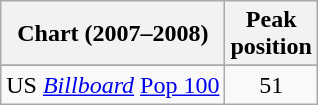<table class="wikitable sortable">
<tr>
<th align="left">Chart (2007–2008)</th>
<th align="center">Peak<br>position</th>
</tr>
<tr>
</tr>
<tr>
</tr>
<tr>
</tr>
<tr>
</tr>
<tr>
</tr>
<tr>
<td align="left">US <em><a href='#'>Billboard</a></em> <a href='#'>Pop 100</a></td>
<td align="center">51</td>
</tr>
</table>
